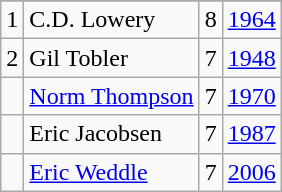<table class="wikitable">
<tr>
</tr>
<tr>
<td>1</td>
<td>C.D. Lowery</td>
<td>8</td>
<td><a href='#'>1964</a></td>
</tr>
<tr>
<td>2</td>
<td>Gil Tobler</td>
<td>7</td>
<td><a href='#'>1948</a></td>
</tr>
<tr>
<td></td>
<td><a href='#'>Norm Thompson</a></td>
<td>7</td>
<td><a href='#'>1970</a></td>
</tr>
<tr>
<td></td>
<td>Eric Jacobsen</td>
<td>7</td>
<td><a href='#'>1987</a></td>
</tr>
<tr>
<td></td>
<td><a href='#'>Eric Weddle</a></td>
<td>7</td>
<td><a href='#'>2006</a></td>
</tr>
</table>
